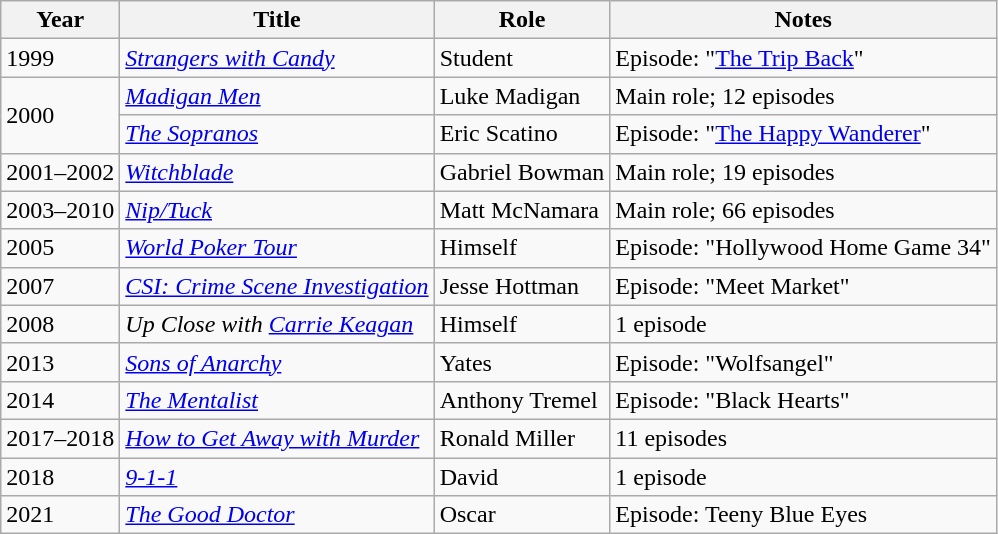<table class="wikitable sortable plainrowheaders">
<tr>
<th scope="col">Year</th>
<th scope="col">Title</th>
<th scope="col">Role</th>
<th scope="col" class="unsortable">Notes</th>
</tr>
<tr>
<td>1999</td>
<td><em><a href='#'>Strangers with Candy</a></em></td>
<td>Student</td>
<td>Episode: "<a href='#'>The Trip Back</a>"</td>
</tr>
<tr>
<td rowspan=2>2000</td>
<td><em><a href='#'>Madigan Men</a></em></td>
<td>Luke Madigan</td>
<td>Main role; 12 episodes</td>
</tr>
<tr>
<td><em><a href='#'>The Sopranos</a></em></td>
<td>Eric Scatino</td>
<td>Episode: "<a href='#'>The Happy Wanderer</a>"</td>
</tr>
<tr>
<td>2001–2002</td>
<td><em><a href='#'>Witchblade</a></em></td>
<td>Gabriel Bowman</td>
<td>Main role; 19 episodes</td>
</tr>
<tr>
<td>2003–2010</td>
<td><em><a href='#'>Nip/Tuck</a></em></td>
<td>Matt McNamara</td>
<td>Main role; 66 episodes</td>
</tr>
<tr>
<td>2005</td>
<td><em><a href='#'>World Poker Tour</a></em></td>
<td>Himself</td>
<td>Episode: "Hollywood Home Game 34"</td>
</tr>
<tr>
<td>2007</td>
<td><em><a href='#'>CSI: Crime Scene Investigation</a></em></td>
<td>Jesse Hottman</td>
<td>Episode: "Meet Market"</td>
</tr>
<tr>
<td>2008</td>
<td><em>Up Close with <a href='#'>Carrie Keagan</a></em></td>
<td>Himself</td>
<td>1 episode</td>
</tr>
<tr>
<td>2013</td>
<td><em><a href='#'>Sons of Anarchy</a></em></td>
<td>Yates</td>
<td>Episode: "Wolfsangel"</td>
</tr>
<tr>
<td>2014</td>
<td><em><a href='#'>The Mentalist</a></em></td>
<td>Anthony Tremel</td>
<td>Episode: "Black Hearts"</td>
</tr>
<tr>
<td>2017–2018</td>
<td><em><a href='#'>How to Get Away with Murder</a></em></td>
<td>Ronald Miller</td>
<td>11 episodes</td>
</tr>
<tr>
<td>2018</td>
<td><em><a href='#'>9-1-1</a></em></td>
<td>David</td>
<td>1 episode</td>
</tr>
<tr>
<td>2021</td>
<td><em><a href='#'>The Good Doctor</a></em></td>
<td>Oscar</td>
<td>Episode: Teeny Blue Eyes</td>
</tr>
</table>
